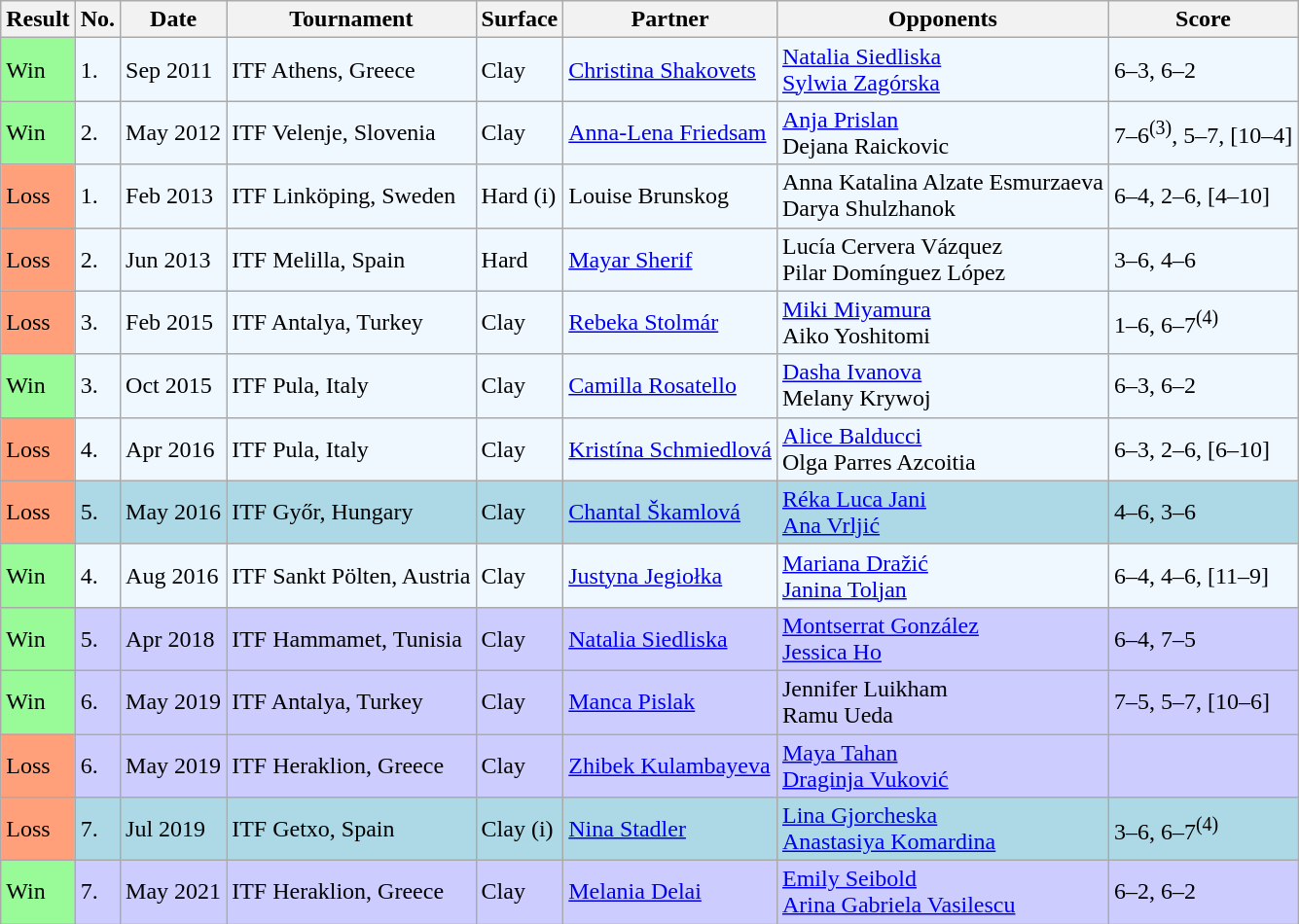<table class="sortable wikitable">
<tr>
<th>Result</th>
<th>No.</th>
<th>Date</th>
<th>Tournament</th>
<th>Surface</th>
<th>Partner</th>
<th>Opponents</th>
<th class="unsortable">Score</th>
</tr>
<tr style="background:#f0f8ff;">
<td style="background:#98fb98;">Win</td>
<td>1.</td>
<td>Sep 2011</td>
<td>ITF Athens, Greece</td>
<td>Clay</td>
<td> <a href='#'>Christina Shakovets</a></td>
<td> <a href='#'>Natalia Siedliska</a> <br>  <a href='#'>Sylwia Zagórska</a></td>
<td>6–3, 6–2</td>
</tr>
<tr style="background:#f0f8ff;">
<td style="background:#98fb98;">Win</td>
<td>2.</td>
<td>May 2012</td>
<td>ITF Velenje, Slovenia</td>
<td>Clay</td>
<td> <a href='#'>Anna-Lena Friedsam</a></td>
<td> <a href='#'>Anja Prislan</a> <br>  Dejana Raickovic</td>
<td>7–6<sup>(3)</sup>, 5–7, [10–4]</td>
</tr>
<tr style="background:#f0f8ff;">
<td style="background:#ffa07a;">Loss</td>
<td>1.</td>
<td>Feb 2013</td>
<td>ITF Linköping, Sweden</td>
<td>Hard (i)</td>
<td> Louise Brunskog</td>
<td> Anna Katalina Alzate Esmurzaeva <br>  Darya Shulzhanok</td>
<td>6–4, 2–6, [4–10]</td>
</tr>
<tr style="background:#f0f8ff;">
<td style="background:#ffa07a;">Loss</td>
<td>2.</td>
<td>Jun 2013</td>
<td>ITF Melilla, Spain</td>
<td>Hard</td>
<td> <a href='#'>Mayar Sherif</a></td>
<td> Lucía Cervera Vázquez <br>  Pilar Domínguez López</td>
<td>3–6, 4–6</td>
</tr>
<tr style="background:#f0f8ff;">
<td style="background:#ffa07a;">Loss</td>
<td>3.</td>
<td>Feb 2015</td>
<td>ITF Antalya, Turkey</td>
<td>Clay</td>
<td> <a href='#'>Rebeka Stolmár</a></td>
<td> <a href='#'>Miki Miyamura</a> <br>  Aiko Yoshitomi</td>
<td>1–6, 6–7<sup>(4)</sup></td>
</tr>
<tr style="background:#f0f8ff;">
<td style="background:#98fb98;">Win</td>
<td>3.</td>
<td>Oct 2015</td>
<td>ITF Pula, Italy</td>
<td>Clay</td>
<td> <a href='#'>Camilla Rosatello</a></td>
<td> <a href='#'>Dasha Ivanova</a> <br>  Melany Krywoj</td>
<td>6–3, 6–2</td>
</tr>
<tr style="background:#f0f8ff;">
<td style="background:#ffa07a;">Loss</td>
<td>4.</td>
<td>Apr 2016</td>
<td>ITF Pula, Italy</td>
<td>Clay</td>
<td> <a href='#'>Kristína Schmiedlová</a></td>
<td> <a href='#'>Alice Balducci</a> <br>  Olga Parres Azcoitia</td>
<td>6–3, 2–6, [6–10]</td>
</tr>
<tr style="background:lightblue;">
<td style="background:#ffa07a;">Loss</td>
<td>5.</td>
<td>May 2016</td>
<td>ITF Győr, Hungary</td>
<td>Clay</td>
<td> <a href='#'>Chantal Škamlová</a></td>
<td> <a href='#'>Réka Luca Jani</a> <br>  <a href='#'>Ana Vrljić</a></td>
<td>4–6, 3–6</td>
</tr>
<tr style="background:#f0f8ff;">
<td style="background:#98fb98;">Win</td>
<td>4.</td>
<td>Aug 2016</td>
<td>ITF Sankt Pölten, Austria</td>
<td>Clay</td>
<td> <a href='#'>Justyna Jegiołka</a></td>
<td> <a href='#'>Mariana Dražić</a> <br>  <a href='#'>Janina Toljan</a></td>
<td>6–4, 4–6, [11–9]</td>
</tr>
<tr style="background:#ccccff;">
<td style="background:#98fb98;">Win</td>
<td>5.</td>
<td>Apr 2018</td>
<td>ITF Hammamet, Tunisia</td>
<td>Clay</td>
<td> <a href='#'>Natalia Siedliska</a></td>
<td> <a href='#'>Montserrat González</a> <br>  <a href='#'>Jessica Ho</a></td>
<td>6–4, 7–5</td>
</tr>
<tr style="background:#ccccff;">
<td style="background:#98fb98;">Win</td>
<td>6.</td>
<td>May 2019</td>
<td>ITF Antalya, Turkey</td>
<td>Clay</td>
<td> <a href='#'>Manca Pislak</a></td>
<td> Jennifer Luikham <br>  Ramu Ueda</td>
<td>7–5, 5–7, [10–6]</td>
</tr>
<tr style="background:#ccccff;">
<td style="background:#ffa07a;">Loss</td>
<td>6.</td>
<td>May 2019</td>
<td>ITF Heraklion, Greece</td>
<td>Clay</td>
<td> <a href='#'>Zhibek Kulambayeva</a></td>
<td> <a href='#'>Maya Tahan</a> <br>  <a href='#'>Draginja Vuković</a></td>
<td></td>
</tr>
<tr style="background:lightblue;">
<td style="background:#ffa07a;">Loss</td>
<td>7.</td>
<td>Jul 2019</td>
<td>ITF Getxo, Spain</td>
<td>Clay (i)</td>
<td> <a href='#'>Nina Stadler</a></td>
<td> <a href='#'>Lina Gjorcheska</a> <br>  <a href='#'>Anastasiya Komardina</a></td>
<td>3–6, 6–7<sup>(4)</sup></td>
</tr>
<tr style="background:#ccccff;">
<td style="background:#98fb98;">Win</td>
<td>7.</td>
<td>May 2021</td>
<td>ITF Heraklion, Greece</td>
<td>Clay</td>
<td> <a href='#'>Melania Delai</a></td>
<td> <a href='#'>Emily Seibold</a> <br>  <a href='#'>Arina Gabriela Vasilescu</a></td>
<td>6–2, 6–2</td>
</tr>
</table>
